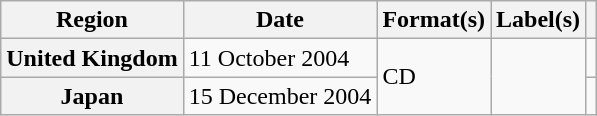<table class="wikitable plainrowheaders">
<tr>
<th scope="col">Region</th>
<th scope="col">Date</th>
<th scope="col">Format(s)</th>
<th scope="col">Label(s)</th>
<th scope="col"></th>
</tr>
<tr>
<th scope="row">United Kingdom</th>
<td>11 October 2004</td>
<td rowspan="2">CD</td>
<td rowspan="2"></td>
<td></td>
</tr>
<tr>
<th scope="row">Japan</th>
<td>15 December 2004</td>
<td></td>
</tr>
</table>
